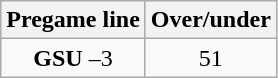<table class="wikitable">
<tr align="center">
<th style=>Pregame line</th>
<th style=>Over/under</th>
</tr>
<tr align="center">
<td><strong>GSU</strong> –3</td>
<td>51</td>
</tr>
</table>
